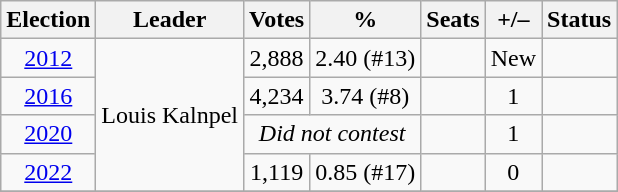<table class=wikitable style=text-align:center>
<tr>
<th>Election</th>
<th>Leader</th>
<th>Votes</th>
<th>%</th>
<th>Seats</th>
<th>+/–</th>
<th>Status</th>
</tr>
<tr>
<td><a href='#'>2012</a></td>
<td rowspan=4>Louis Kalnpel</td>
<td>2,888</td>
<td>2.40 (#13)</td>
<td></td>
<td>New</td>
<td></td>
</tr>
<tr>
<td><a href='#'>2016</a></td>
<td>4,234</td>
<td>3.74 (#8)</td>
<td></td>
<td> 1</td>
<td></td>
</tr>
<tr>
<td><a href='#'>2020</a></td>
<td colspan=2><em>Did not contest</em></td>
<td></td>
<td> 1</td>
<td></td>
</tr>
<tr>
<td><a href='#'>2022</a></td>
<td>1,119</td>
<td>0.85 (#17)</td>
<td></td>
<td> 0</td>
<td></td>
</tr>
<tr>
</tr>
</table>
